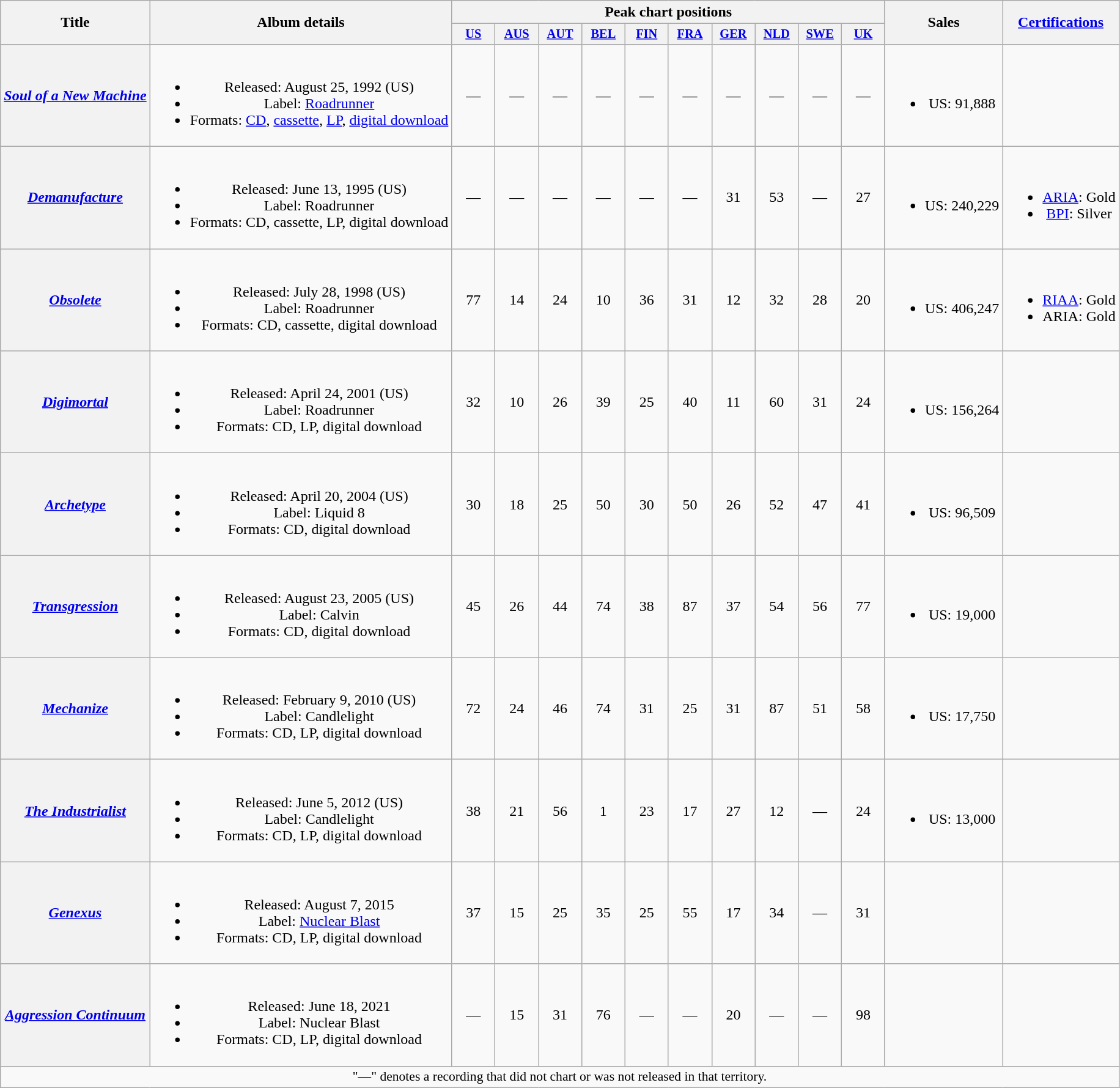<table class="wikitable plainrowheaders" style="text-align:center;">
<tr>
<th scope="col" rowspan="2">Title</th>
<th scope="col" rowspan="2">Album details</th>
<th scope="col" colspan="10">Peak chart positions</th>
<th scope="col" rowspan="2">Sales</th>
<th scope="col" rowspan="2"><a href='#'>Certifications</a></th>
</tr>
<tr>
<th scope="col" style="width:3em;font-size:85%;"><a href='#'>US</a><br></th>
<th scope="col" style="width:3em;font-size:85%;"><a href='#'>AUS</a><br></th>
<th scope="col" style="width:3em;font-size:85%;"><a href='#'>AUT</a><br></th>
<th scope="col" style="width:3em;font-size:85%;"><a href='#'>BEL</a><br></th>
<th scope="col" style="width:3em;font-size:85%;"><a href='#'>FIN</a><br></th>
<th scope="col" style="width:3em;font-size:85%;"><a href='#'>FRA</a><br></th>
<th scope="col" style="width:3em;font-size:85%;"><a href='#'>GER</a><br></th>
<th scope="col" style="width:3em;font-size:85%;"><a href='#'>NLD</a><br></th>
<th scope="col" style="width:3em;font-size:85%;"><a href='#'>SWE</a><br></th>
<th scope="col" style="width:3em;font-size:85%;"><a href='#'>UK</a><br></th>
</tr>
<tr>
<th scope="row"><em><a href='#'>Soul of a New Machine</a></em></th>
<td><br><ul><li>Released: August 25, 1992 <span>(US)</span></li><li>Label: <a href='#'>Roadrunner</a></li><li>Formats: <a href='#'>CD</a>, <a href='#'>cassette</a>, <a href='#'>LP</a>, <a href='#'>digital download</a></li></ul></td>
<td>—</td>
<td>—</td>
<td>—</td>
<td>—</td>
<td>—</td>
<td>—</td>
<td>—</td>
<td>—</td>
<td>—</td>
<td>—</td>
<td><br><ul><li>US: 91,888</li></ul></td>
<td></td>
</tr>
<tr>
<th scope="row"><em><a href='#'>Demanufacture</a></em></th>
<td><br><ul><li>Released: June 13, 1995 <span>(US)</span></li><li>Label: Roadrunner</li><li>Formats: CD, cassette, LP, digital download</li></ul></td>
<td>—</td>
<td>—</td>
<td>—</td>
<td>—</td>
<td>—</td>
<td>—</td>
<td>31</td>
<td>53</td>
<td>—</td>
<td>27</td>
<td><br><ul><li>US: 240,229</li></ul></td>
<td><br><ul><li><a href='#'>ARIA</a>: Gold</li><li><a href='#'>BPI</a>: Silver</li></ul></td>
</tr>
<tr>
<th scope="row"><em><a href='#'>Obsolete</a></em></th>
<td><br><ul><li>Released: July 28, 1998 <span>(US)</span></li><li>Label: Roadrunner</li><li>Formats: CD, cassette, digital download</li></ul></td>
<td>77</td>
<td>14</td>
<td>24</td>
<td>10</td>
<td>36</td>
<td>31</td>
<td>12</td>
<td>32</td>
<td>28</td>
<td>20</td>
<td><br><ul><li>US: 406,247</li></ul></td>
<td><br><ul><li><a href='#'>RIAA</a>: Gold</li><li>ARIA: Gold</li></ul></td>
</tr>
<tr>
<th scope="row"><em><a href='#'>Digimortal</a></em></th>
<td><br><ul><li>Released: April 24, 2001 <span>(US)</span></li><li>Label: Roadrunner</li><li>Formats: CD, LP, digital download</li></ul></td>
<td>32</td>
<td>10</td>
<td>26</td>
<td>39</td>
<td>25</td>
<td>40</td>
<td>11</td>
<td>60</td>
<td>31</td>
<td>24</td>
<td><br><ul><li>US: 156,264</li></ul></td>
<td></td>
</tr>
<tr>
<th scope="row"><em><a href='#'>Archetype</a></em></th>
<td><br><ul><li>Released: April 20, 2004 <span>(US)</span></li><li>Label: Liquid 8</li><li>Formats: CD, digital download</li></ul></td>
<td>30</td>
<td>18</td>
<td>25</td>
<td>50</td>
<td>30</td>
<td>50</td>
<td>26</td>
<td>52</td>
<td>47</td>
<td>41</td>
<td><br><ul><li>US: 96,509</li></ul></td>
<td></td>
</tr>
<tr>
<th scope="row"><em><a href='#'>Transgression</a></em></th>
<td><br><ul><li>Released: August 23, 2005 <span>(US)</span></li><li>Label: Calvin</li><li>Formats: CD, digital download</li></ul></td>
<td>45</td>
<td>26</td>
<td>44</td>
<td>74</td>
<td>38</td>
<td>87</td>
<td>37</td>
<td>54</td>
<td>56</td>
<td>77</td>
<td><br><ul><li>US: 19,000</li></ul></td>
<td></td>
</tr>
<tr>
<th scope="row"><em><a href='#'>Mechanize</a></em></th>
<td><br><ul><li>Released: February 9, 2010 <span>(US)</span></li><li>Label: Candlelight</li><li>Formats: CD, LP, digital download</li></ul></td>
<td>72</td>
<td>24</td>
<td>46</td>
<td>74</td>
<td>31</td>
<td>25</td>
<td>31</td>
<td>87</td>
<td>51</td>
<td>58</td>
<td><br><ul><li>US: 17,750</li></ul></td>
<td></td>
</tr>
<tr>
<th scope="row"><em><a href='#'>The Industrialist</a></em></th>
<td><br><ul><li>Released: June 5, 2012 <span>(US)</span></li><li>Label: Candlelight</li><li>Formats: CD, LP, digital download</li></ul></td>
<td>38</td>
<td>21</td>
<td>56</td>
<td>1</td>
<td>23</td>
<td>17</td>
<td>27</td>
<td>12</td>
<td>—</td>
<td>24</td>
<td><br><ul><li>US: 13,000</li></ul></td>
<td></td>
</tr>
<tr>
<th scope="row"><em><a href='#'>Genexus</a></em></th>
<td><br><ul><li>Released: August 7, 2015</li><li>Label: <a href='#'>Nuclear Blast</a></li><li>Formats: CD, LP, digital download</li></ul></td>
<td>37</td>
<td>15</td>
<td>25</td>
<td>35</td>
<td>25</td>
<td>55</td>
<td>17</td>
<td>34</td>
<td>—</td>
<td>31</td>
<td></td>
<td></td>
</tr>
<tr>
<th scope="row"><em><a href='#'>Aggression Continuum</a></em></th>
<td><br><ul><li>Released: June 18, 2021</li><li>Label: Nuclear Blast</li><li>Formats: CD, LP, digital download</li></ul></td>
<td>—</td>
<td>15</td>
<td>31</td>
<td>76</td>
<td>—</td>
<td>—</td>
<td>20</td>
<td>—</td>
<td>—</td>
<td>98</td>
<td></td>
<td></td>
</tr>
<tr>
<td colspan="18" style="font-size:90%">"—" denotes a recording that did not chart or was not released in that territory.</td>
</tr>
</table>
